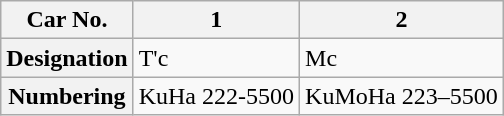<table class="wikitable">
<tr>
<th>Car No.</th>
<th>1</th>
<th>2</th>
</tr>
<tr>
<th>Designation</th>
<td>T'c</td>
<td>Mc</td>
</tr>
<tr>
<th>Numbering</th>
<td>KuHa 222-5500</td>
<td>KuMoHa 223–5500</td>
</tr>
</table>
